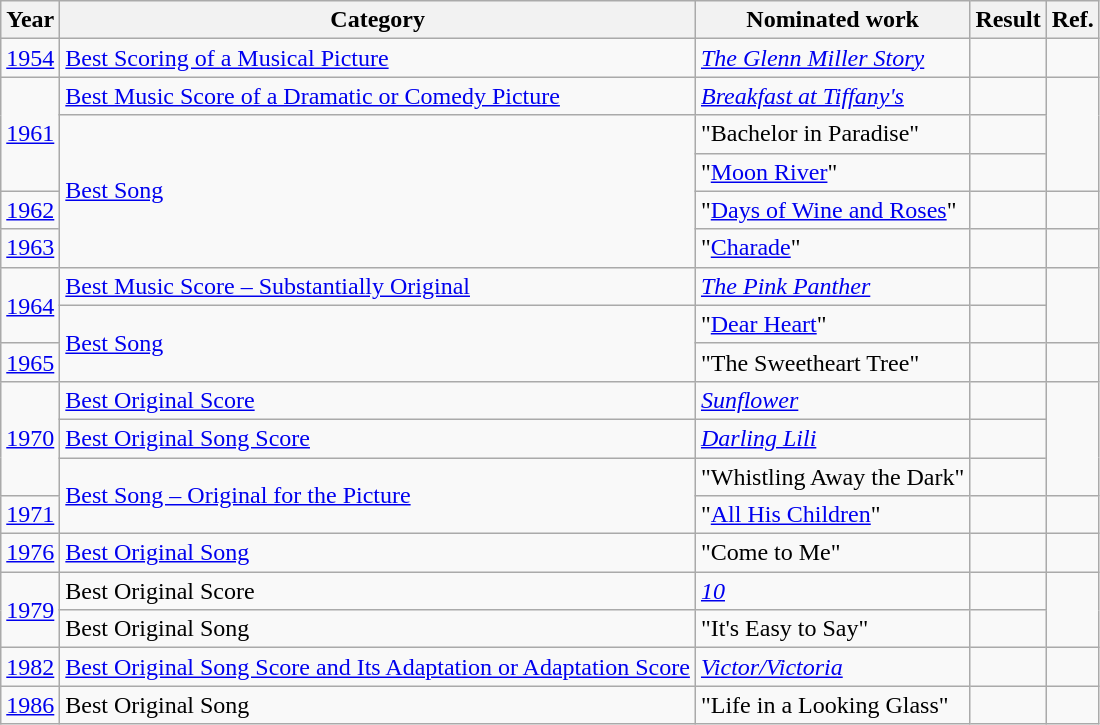<table class="wikitable">
<tr>
<th>Year</th>
<th>Category</th>
<th>Nominated work</th>
<th>Result</th>
<th>Ref.</th>
</tr>
<tr>
<td><a href='#'>1954</a></td>
<td><a href='#'>Best Scoring of a Musical Picture</a></td>
<td><em><a href='#'>The Glenn Miller Story</a></em></td>
<td></td>
<td align="center"></td>
</tr>
<tr>
<td rowspan="3"><a href='#'>1961</a></td>
<td><a href='#'>Best Music Score of a Dramatic or Comedy Picture</a></td>
<td><em><a href='#'>Breakfast at Tiffany's</a></em></td>
<td></td>
<td align="center" rowspan="3"></td>
</tr>
<tr>
<td rowspan="4"><a href='#'>Best Song</a></td>
<td>"Bachelor in Paradise" </td>
<td></td>
</tr>
<tr>
<td>"<a href='#'>Moon River</a>" </td>
<td></td>
</tr>
<tr>
<td><a href='#'>1962</a></td>
<td>"<a href='#'>Days of Wine and Roses</a>" </td>
<td></td>
<td align="center"></td>
</tr>
<tr>
<td><a href='#'>1963</a></td>
<td>"<a href='#'>Charade</a>" </td>
<td></td>
<td align="center"></td>
</tr>
<tr>
<td rowspan="2"><a href='#'>1964</a></td>
<td><a href='#'>Best Music Score – Substantially Original</a></td>
<td><em><a href='#'>The Pink Panther</a></em></td>
<td></td>
<td align="center" rowspan="2"></td>
</tr>
<tr>
<td rowspan="2"><a href='#'>Best Song</a></td>
<td>"<a href='#'>Dear Heart</a>" </td>
<td></td>
</tr>
<tr>
<td><a href='#'>1965</a></td>
<td>"The Sweetheart Tree" </td>
<td></td>
<td align="center"></td>
</tr>
<tr>
<td rowspan="3"><a href='#'>1970</a></td>
<td><a href='#'>Best Original Score</a></td>
<td><em><a href='#'>Sunflower</a></em></td>
<td></td>
<td align="center" rowspan="3"></td>
</tr>
<tr>
<td><a href='#'>Best Original Song Score</a></td>
<td><em><a href='#'>Darling Lili</a></em></td>
<td></td>
</tr>
<tr>
<td rowspan="2"><a href='#'>Best Song – Original for the Picture</a></td>
<td>"Whistling Away the Dark" </td>
<td></td>
</tr>
<tr>
<td><a href='#'>1971</a></td>
<td>"<a href='#'>All His Children</a>" </td>
<td></td>
<td align="center"></td>
</tr>
<tr>
<td><a href='#'>1976</a></td>
<td><a href='#'>Best Original Song</a></td>
<td>"Come to Me" </td>
<td></td>
<td align="center"></td>
</tr>
<tr>
<td rowspan="2"><a href='#'>1979</a></td>
<td>Best Original Score</td>
<td><em><a href='#'>10</a></em></td>
<td></td>
<td align="center" rowspan="2"></td>
</tr>
<tr>
<td>Best Original Song</td>
<td>"It's Easy to Say" </td>
<td></td>
</tr>
<tr>
<td><a href='#'>1982</a></td>
<td><a href='#'>Best Original Song Score and Its Adaptation or Adaptation Score</a></td>
<td><em><a href='#'>Victor/Victoria</a></em></td>
<td></td>
<td align="center"></td>
</tr>
<tr>
<td><a href='#'>1986</a></td>
<td>Best Original Song</td>
<td>"Life in a Looking Glass" </td>
<td></td>
<td align="center"></td>
</tr>
</table>
